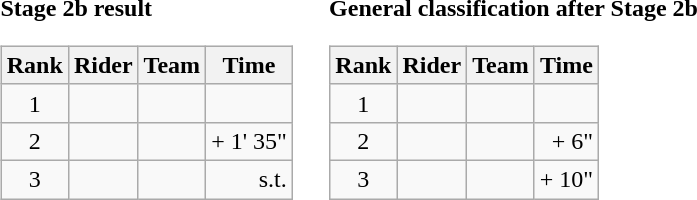<table>
<tr>
<td><strong>Stage 2b result</strong><br><table class="wikitable">
<tr>
<th scope="col">Rank</th>
<th scope="col">Rider</th>
<th scope="col">Team</th>
<th scope="col">Time</th>
</tr>
<tr>
<td style="text-align:center;">1</td>
<td></td>
<td></td>
<td style="text-align:right;"></td>
</tr>
<tr>
<td style="text-align:center;">2</td>
<td></td>
<td></td>
<td style="text-align:right;">+ 1' 35"</td>
</tr>
<tr>
<td style="text-align:center;">3</td>
<td></td>
<td></td>
<td style="text-align:right;">s.t.</td>
</tr>
</table>
</td>
<td></td>
<td><strong>General classification after Stage 2b</strong><br><table class="wikitable">
<tr>
<th scope="col">Rank</th>
<th scope="col">Rider</th>
<th scope="col">Team</th>
<th scope="col">Time</th>
</tr>
<tr>
<td style="text-align:center;">1</td>
<td></td>
<td></td>
<td style="text-align:right;"></td>
</tr>
<tr>
<td style="text-align:center;">2</td>
<td></td>
<td></td>
<td style="text-align:right;">+ 6"</td>
</tr>
<tr>
<td style="text-align:center;">3</td>
<td></td>
<td></td>
<td style="text-align:right;">+ 10"</td>
</tr>
</table>
</td>
</tr>
</table>
